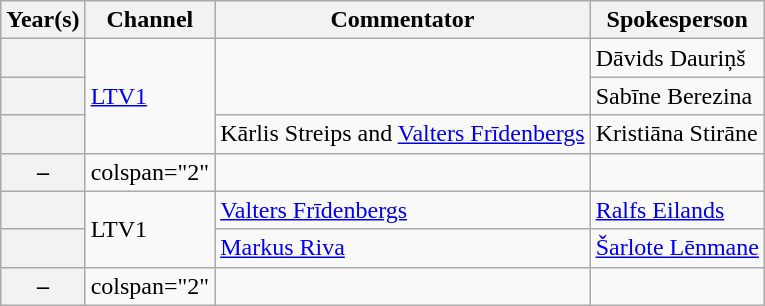<table class="wikitable sortable plainrowheaders">
<tr>
<th scope="col">Year(s)</th>
<th scope="col">Channel</th>
<th scope="col">Commentator</th>
<th scope="col">Spokesperson</th>
</tr>
<tr>
<th scope="row" style="text-align:center;"></th>
<td rowspan="3"><a href='#'>LTV1</a></td>
<td rowspan=2></td>
<td>Dāvids Dauriņš</td>
</tr>
<tr>
<th scope="row" style="text-align:center;"></th>
<td>Sabīne Berezina</td>
</tr>
<tr>
<th scope="row" style="text-align:center;"></th>
<td>Kārlis Streips and <a href='#'>Valters Frīdenbergs</a></td>
<td>Kristiāna Stirāne</td>
</tr>
<tr>
<th scope="row" style="text-align:center;">–</th>
<td>colspan="2" </td>
<td></td>
</tr>
<tr>
<th scope="row" style="text-align:center;"></th>
<td rowspan="2">LTV1</td>
<td><a href='#'>Valters Frīdenbergs</a></td>
<td><a href='#'>Ralfs Eilands</a></td>
</tr>
<tr>
<th scope="row" style="text-align:center;"></th>
<td><a href='#'>Markus Riva</a></td>
<td><a href='#'>Šarlote Lēnmane</a></td>
</tr>
<tr>
<th scope="row" style="text-align:center;">–</th>
<td>colspan="2" </td>
<td></td>
</tr>
</table>
